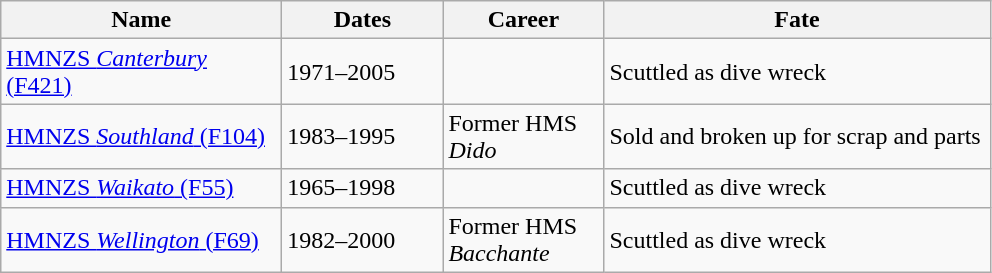<table class="wikitable">
<tr>
<th width="180">Name</th>
<th width="100">Dates</th>
<th width="100">Career</th>
<th width="250">Fate</th>
</tr>
<tr>
<td><a href='#'>HMNZS <em>Canterbury</em> (F421)</a></td>
<td>1971–2005</td>
<td> </td>
<td>Scuttled as dive wreck</td>
</tr>
<tr>
<td><a href='#'>HMNZS <em>Southland</em> (F104)</a></td>
<td>1983–1995</td>
<td>Former HMS <em>Dido</em></td>
<td>Sold and broken up for scrap and parts</td>
</tr>
<tr>
<td><a href='#'>HMNZS <em>Waikato</em> (F55)</a></td>
<td>1965–1998</td>
<td> </td>
<td>Scuttled as dive wreck</td>
</tr>
<tr>
<td><a href='#'>HMNZS <em>Wellington</em> (F69)</a></td>
<td>1982–2000</td>
<td>Former HMS <em>Bacchante</em></td>
<td>Scuttled as dive wreck</td>
</tr>
</table>
